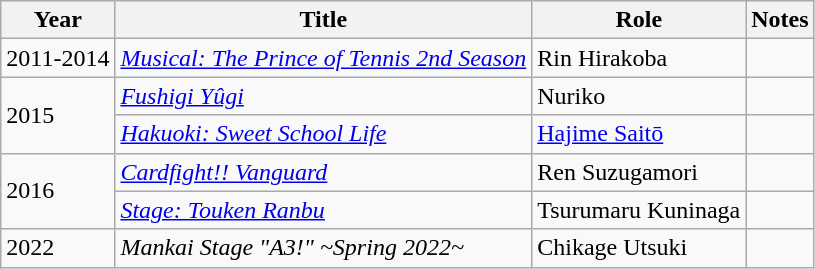<table class="wikitable sortable">
<tr>
<th>Year</th>
<th>Title</th>
<th>Role</th>
<th class="unsortable">Notes</th>
</tr>
<tr>
<td>2011-2014</td>
<td><em><a href='#'>Musical: The Prince of Tennis 2nd Season</a></em></td>
<td>Rin Hirakoba</td>
<td></td>
</tr>
<tr>
<td rowspan="2">2015</td>
<td><em><a href='#'>Fushigi Yûgi</a></em></td>
<td>Nuriko</td>
<td></td>
</tr>
<tr>
<td><em><a href='#'>Hakuoki: Sweet School Life</a></em></td>
<td><a href='#'>Hajime Saitō</a></td>
<td></td>
</tr>
<tr>
<td rowspan="2">2016</td>
<td><em><a href='#'>Cardfight!! Vanguard</a></em></td>
<td>Ren Suzugamori</td>
<td></td>
</tr>
<tr>
<td><em><a href='#'>Stage: Touken Ranbu</a></em></td>
<td>Tsurumaru Kuninaga</td>
<td></td>
</tr>
<tr>
<td>2022</td>
<td><em>Mankai Stage "A3!" ~Spring 2022~</em></td>
<td>Chikage Utsuki</td>
<td></td>
</tr>
</table>
